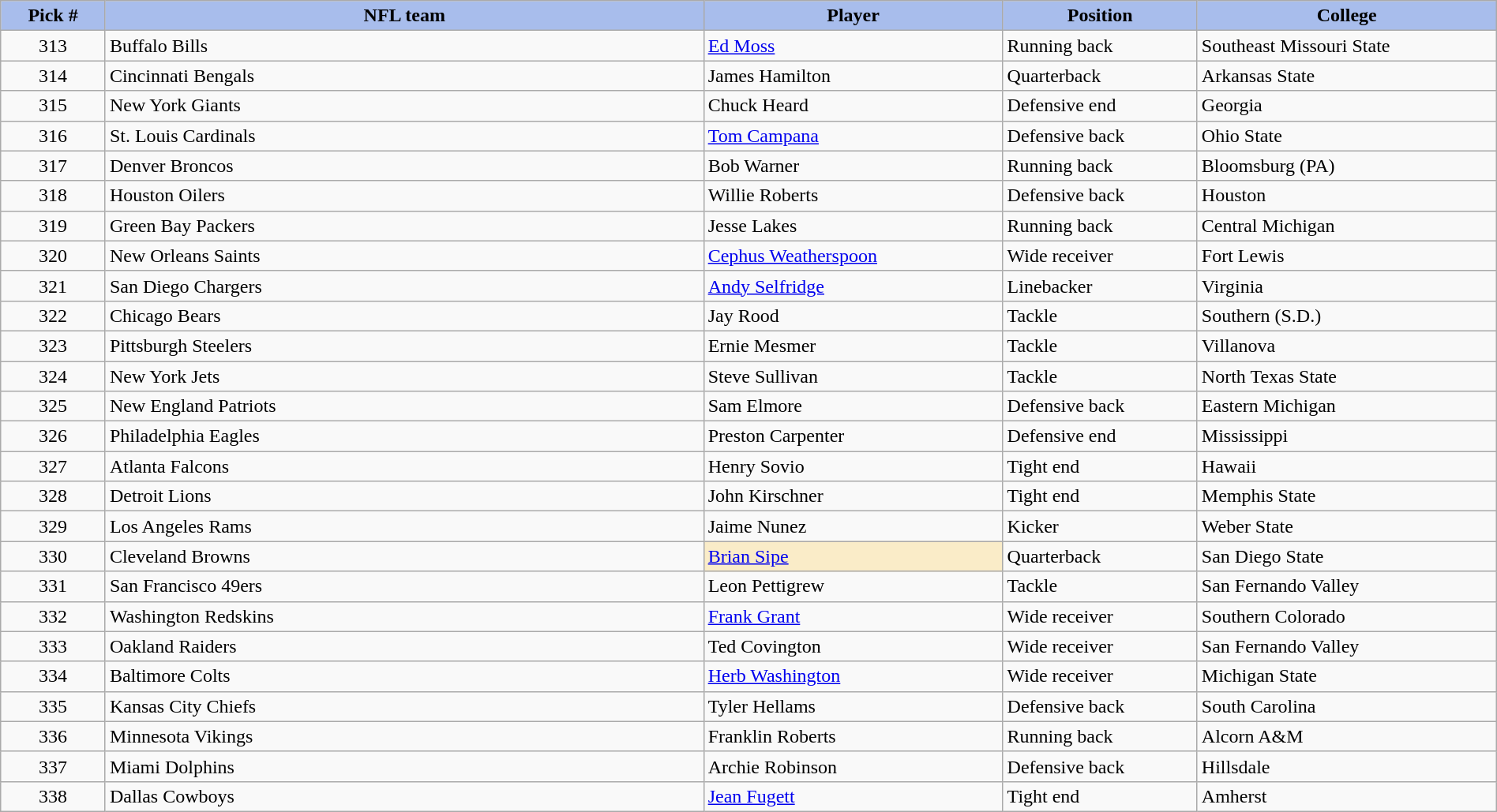<table class="wikitable sortable sortable" style="width: 100%">
<tr>
<th style="background:#A8BDEC;" width=7%>Pick #</th>
<th width=40% style="background:#A8BDEC;">NFL team</th>
<th width=20% style="background:#A8BDEC;">Player</th>
<th width=13% style="background:#A8BDEC;">Position</th>
<th style="background:#A8BDEC;">College</th>
</tr>
<tr>
<td align=center>313</td>
<td>Buffalo Bills</td>
<td><a href='#'>Ed Moss</a></td>
<td>Running back</td>
<td>Southeast Missouri State</td>
</tr>
<tr>
<td align=center>314</td>
<td>Cincinnati Bengals</td>
<td>James Hamilton</td>
<td>Quarterback</td>
<td>Arkansas State</td>
</tr>
<tr>
<td align=center>315</td>
<td>New York Giants</td>
<td>Chuck Heard</td>
<td>Defensive end</td>
<td>Georgia</td>
</tr>
<tr>
<td align=center>316</td>
<td>St. Louis Cardinals</td>
<td><a href='#'>Tom Campana</a></td>
<td>Defensive back</td>
<td>Ohio State</td>
</tr>
<tr>
<td align=center>317</td>
<td>Denver Broncos</td>
<td>Bob Warner</td>
<td>Running back</td>
<td>Bloomsburg (PA)</td>
</tr>
<tr>
<td align=center>318</td>
<td>Houston Oilers</td>
<td>Willie Roberts</td>
<td>Defensive back</td>
<td>Houston</td>
</tr>
<tr>
<td align=center>319</td>
<td>Green Bay Packers</td>
<td>Jesse Lakes</td>
<td>Running back</td>
<td>Central Michigan</td>
</tr>
<tr>
<td align=center>320</td>
<td>New Orleans Saints</td>
<td><a href='#'>Cephus Weatherspoon</a></td>
<td>Wide receiver</td>
<td>Fort Lewis</td>
</tr>
<tr>
<td align=center>321</td>
<td>San Diego Chargers</td>
<td><a href='#'>Andy Selfridge</a></td>
<td>Linebacker</td>
<td>Virginia</td>
</tr>
<tr>
<td align=center>322</td>
<td>Chicago Bears</td>
<td>Jay Rood</td>
<td>Tackle</td>
<td>Southern (S.D.)</td>
</tr>
<tr>
<td align=center>323</td>
<td>Pittsburgh Steelers</td>
<td>Ernie Mesmer</td>
<td>Tackle</td>
<td>Villanova</td>
</tr>
<tr>
<td align=center>324</td>
<td>New York Jets</td>
<td>Steve Sullivan</td>
<td>Tackle</td>
<td>North Texas State</td>
</tr>
<tr>
<td align=center>325</td>
<td>New England Patriots</td>
<td>Sam Elmore</td>
<td>Defensive back</td>
<td>Eastern Michigan</td>
</tr>
<tr>
<td align=center>326</td>
<td>Philadelphia Eagles</td>
<td>Preston Carpenter</td>
<td>Defensive end</td>
<td>Mississippi</td>
</tr>
<tr>
<td align=center>327</td>
<td>Atlanta Falcons</td>
<td>Henry Sovio</td>
<td>Tight end</td>
<td>Hawaii</td>
</tr>
<tr>
<td align=center>328</td>
<td>Detroit Lions</td>
<td>John Kirschner</td>
<td>Tight end</td>
<td>Memphis State</td>
</tr>
<tr>
<td align=center>329</td>
<td>Los Angeles Rams</td>
<td>Jaime Nunez</td>
<td>Kicker</td>
<td>Weber State</td>
</tr>
<tr>
<td align=center>330</td>
<td>Cleveland Browns</td>
<td bgcolor="#faecc8"><a href='#'>Brian Sipe</a></td>
<td>Quarterback</td>
<td>San Diego State</td>
</tr>
<tr>
<td align=center>331</td>
<td>San Francisco 49ers</td>
<td>Leon Pettigrew</td>
<td>Tackle</td>
<td>San Fernando Valley</td>
</tr>
<tr>
<td align=center>332</td>
<td>Washington Redskins</td>
<td><a href='#'>Frank Grant</a></td>
<td>Wide receiver</td>
<td>Southern Colorado</td>
</tr>
<tr>
<td align=center>333</td>
<td>Oakland Raiders</td>
<td>Ted Covington</td>
<td>Wide receiver</td>
<td>San Fernando Valley</td>
</tr>
<tr>
<td align=center>334</td>
<td>Baltimore Colts</td>
<td><a href='#'>Herb Washington</a></td>
<td>Wide receiver</td>
<td>Michigan State</td>
</tr>
<tr>
<td align=center>335</td>
<td>Kansas City Chiefs</td>
<td>Tyler Hellams</td>
<td>Defensive back</td>
<td>South Carolina</td>
</tr>
<tr>
<td align=center>336</td>
<td>Minnesota Vikings</td>
<td>Franklin Roberts</td>
<td>Running back</td>
<td>Alcorn A&M</td>
</tr>
<tr>
<td align=center>337</td>
<td>Miami Dolphins</td>
<td>Archie Robinson</td>
<td>Defensive back</td>
<td>Hillsdale</td>
</tr>
<tr>
<td align=center>338</td>
<td>Dallas Cowboys</td>
<td><a href='#'>Jean Fugett</a></td>
<td>Tight end</td>
<td>Amherst</td>
</tr>
</table>
